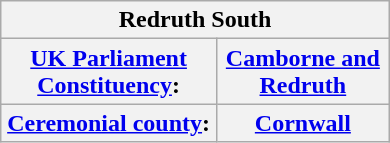<table class="wikitable vcard" border="1" cellpadding="2" cellspacing="0" align="right" width="260" style="margin-left:0.5em;">
<tr>
<th class="fn org" colspan=4 align=center bgcolor="#ff9999"><strong>Redruth South</strong></th>
</tr>
<tr class="note">
<th colspan=2><a href='#'>UK Parliament Constituency</a>:</th>
<th colspan=2><a href='#'>Camborne and Redruth</a></th>
</tr>
<tr class="note">
<th colspan=2><a href='#'>Ceremonial county</a>:</th>
<th colspan=2><a href='#'>Cornwall</a></th>
</tr>
</table>
